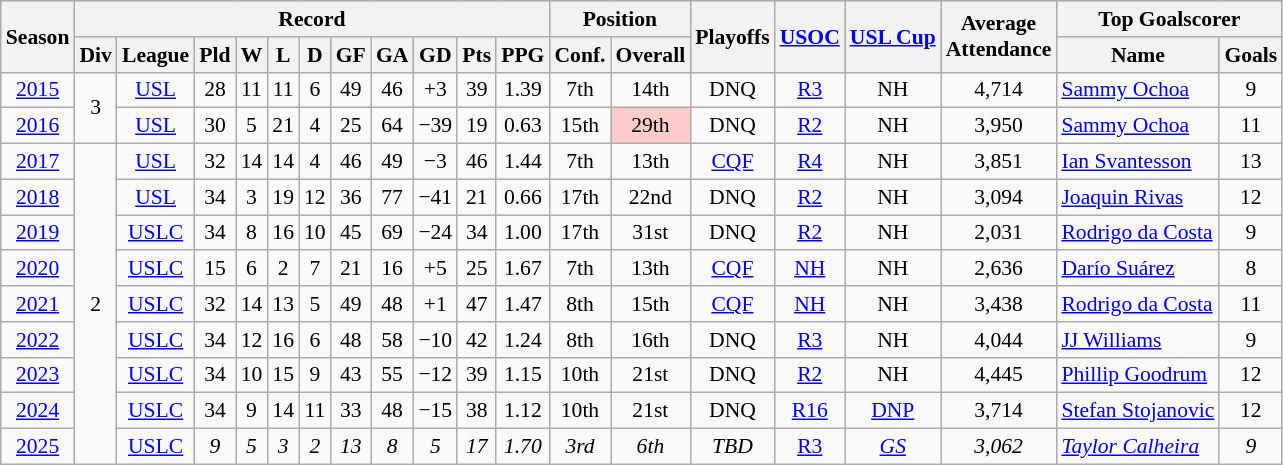<table class="wikitable" style="font-size:90%; text-align:center;">
<tr style="background:#f0f6ff;">
<th rowspan=2>Season</th>
<th colspan=11>Record</th>
<th colspan=2>Position</th>
<th rowspan=2>Playoffs</th>
<th rowspan=2><a href='#'>USOC</a></th>
<th rowspan=2><a href='#'>USL Cup</a></th>
<th rowspan=2>Average<br>Attendance</th>
<th colspan=2>Top Goalscorer</th>
</tr>
<tr>
<th>Div</th>
<th>League</th>
<th>Pld</th>
<th>W</th>
<th>L</th>
<th>D</th>
<th>GF</th>
<th>GA</th>
<th>GD</th>
<th>Pts</th>
<th>PPG</th>
<th>Conf.</th>
<th>Overall</th>
<th>Name</th>
<th>Goals</th>
</tr>
<tr>
<td><a href='#'>2015</a></td>
<td rowspan=2>3</td>
<td><a href='#'>USL</a></td>
<td>28</td>
<td>11</td>
<td>11</td>
<td>6</td>
<td>49</td>
<td>46</td>
<td>+3</td>
<td>39</td>
<td>1.39</td>
<td>7th</td>
<td>14th</td>
<td>DNQ</td>
<td><a href='#'>R3</a></td>
<td>NH</td>
<td>4,714</td>
<td align="left"> <a href='#'>Sammy Ochoa</a></td>
<td>9</td>
</tr>
<tr>
<td><a href='#'>2016</a></td>
<td><a href='#'>USL</a></td>
<td>30</td>
<td>5</td>
<td>21</td>
<td>4</td>
<td>25</td>
<td>64</td>
<td>−39</td>
<td>19</td>
<td>0.63</td>
<td>15th</td>
<td style=background:#FFCCCC>29th</td>
<td>DNQ</td>
<td><a href='#'>R2</a></td>
<td>NH</td>
<td>3,950</td>
<td align="left"> <a href='#'>Sammy Ochoa</a></td>
<td>11</td>
</tr>
<tr>
<td><a href='#'>2017</a></td>
<td rowspan=9>2</td>
<td><a href='#'>USL</a></td>
<td>32</td>
<td>14</td>
<td>14</td>
<td>4</td>
<td>46</td>
<td>49</td>
<td>−3</td>
<td>46</td>
<td>1.44</td>
<td>7th</td>
<td>13th</td>
<td><a href='#'>CQF</a></td>
<td><a href='#'>R4</a></td>
<td>NH</td>
<td>3,851</td>
<td align="left"> <a href='#'>Ian Svantesson</a></td>
<td>13</td>
</tr>
<tr>
<td><a href='#'>2018</a></td>
<td><a href='#'>USL</a></td>
<td>34</td>
<td>3</td>
<td>19</td>
<td>12</td>
<td>36</td>
<td>77</td>
<td>−41</td>
<td>21</td>
<td>0.66</td>
<td>17th</td>
<td>22nd</td>
<td>DNQ</td>
<td><a href='#'>R2</a></td>
<td>NH</td>
<td>3,094</td>
<td align="left"> <a href='#'>Joaquin Rivas</a></td>
<td>12</td>
</tr>
<tr>
<td><a href='#'>2019</a></td>
<td><a href='#'>USLC</a></td>
<td>34</td>
<td>8</td>
<td>16</td>
<td>10</td>
<td>45</td>
<td>69</td>
<td>−24</td>
<td>34</td>
<td>1.00</td>
<td>17th</td>
<td>31st</td>
<td>DNQ</td>
<td><a href='#'>R2</a></td>
<td>NH</td>
<td>2,031</td>
<td align="left"> <a href='#'>Rodrigo da Costa</a></td>
<td>9</td>
</tr>
<tr>
<td><a href='#'>2020</a></td>
<td><a href='#'>USLC</a></td>
<td>15</td>
<td>6</td>
<td>2</td>
<td>7</td>
<td>21</td>
<td>16</td>
<td>+5</td>
<td>25</td>
<td>1.67</td>
<td>7th</td>
<td>13th</td>
<td><a href='#'>CQF</a></td>
<td><a href='#'>NH</a></td>
<td>NH</td>
<td>2,636</td>
<td align="left"> <a href='#'>Darío Suárez</a></td>
<td>8</td>
</tr>
<tr>
<td><a href='#'>2021</a></td>
<td><a href='#'>USLC</a></td>
<td>32</td>
<td>14</td>
<td>13</td>
<td>5</td>
<td>49</td>
<td>48</td>
<td>+1</td>
<td>47</td>
<td>1.47</td>
<td>8th</td>
<td>15th</td>
<td><a href='#'>CQF</a></td>
<td><a href='#'>NH</a></td>
<td>NH</td>
<td>3,438</td>
<td align="left"> <a href='#'>Rodrigo da Costa</a></td>
<td>11</td>
</tr>
<tr>
<td><a href='#'>2022</a></td>
<td><a href='#'>USLC</a></td>
<td>34</td>
<td>12</td>
<td>16</td>
<td>6</td>
<td>48</td>
<td>58</td>
<td>−10</td>
<td>42</td>
<td>1.24</td>
<td>8th</td>
<td>16th</td>
<td>DNQ</td>
<td><a href='#'>R3</a></td>
<td>NH</td>
<td>4,044</td>
<td align="left"> <a href='#'>JJ Williams</a></td>
<td>9</td>
</tr>
<tr>
<td><a href='#'>2023</a></td>
<td><a href='#'>USLC</a></td>
<td>34</td>
<td>10</td>
<td>15</td>
<td>9</td>
<td>43</td>
<td>55</td>
<td>−12</td>
<td>39</td>
<td>1.15</td>
<td>10th</td>
<td>21st</td>
<td>DNQ</td>
<td><a href='#'>R2</a></td>
<td>NH</td>
<td>4,445</td>
<td align="left"> <a href='#'>Phillip Goodrum</a></td>
<td>12</td>
</tr>
<tr>
<td><a href='#'>2024</a></td>
<td><a href='#'>USLC</a></td>
<td>34</td>
<td>9</td>
<td>14</td>
<td>11</td>
<td>33</td>
<td>48</td>
<td>−15</td>
<td>38</td>
<td>1.12</td>
<td>10th</td>
<td>21st</td>
<td>DNQ</td>
<td><a href='#'>R16</a></td>
<td><a href='#'>DNP</a></td>
<td>3,714</td>
<td align="left"> <a href='#'>Stefan Stojanovic</a></td>
<td>12</td>
</tr>
<tr>
<td><a href='#'>2025</a></td>
<td><a href='#'>USLC</a></td>
<td><em>9</em></td>
<td><em>5</em></td>
<td><em>3</em></td>
<td><em>2</em></td>
<td><em>13</em></td>
<td><em>8</em></td>
<td><em>5</em></td>
<td><em>17</em></td>
<td><em>1.70</em></td>
<td><em>3rd</em></td>
<td><em>6th</em></td>
<td><em>TBD</em></td>
<td><a href='#'>R3</a></td>
<td><em><a href='#'>GS</a></em></td>
<td><em>3,062</em></td>
<td align="left"><em> <a href='#'>Taylor Calheira</a></em></td>
<td><em>9</em></td>
</tr>
</table>
